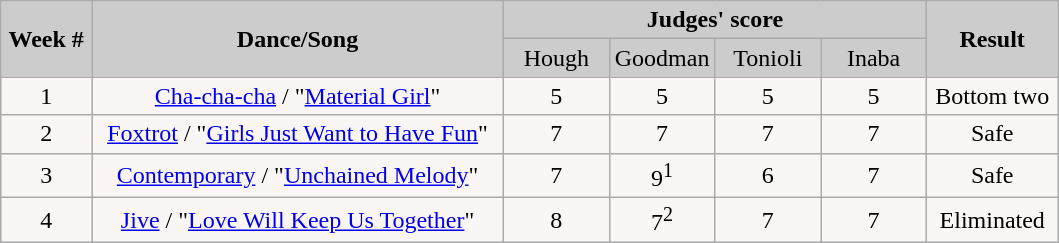<table class="wikitable" style="float:left;">
<tr style="text-align:Center; background:#ccc;">
<td rowspan="2"><strong>Week #</strong></td>
<td rowspan="2"><strong>Dance/Song</strong></td>
<td colspan="4"><strong>Judges' score</strong></td>
<td rowspan="2"><strong>Result</strong></td>
</tr>
<tr style="text-align:center; background:#ccc;">
<td style="width:10%; ">Hough</td>
<td style="width:10%; ">Goodman</td>
<td style="width:10%; ">Tonioli</td>
<td style="width:10%; ">Inaba</td>
</tr>
<tr>
<td style="text-align:center; background:#faf6f6;">1</td>
<td style="text-align:center; background:#faf6f6;"><a href='#'>Cha-cha-cha</a> / "<a href='#'>Material Girl</a>"</td>
<td style="text-align:center; background:#faf6f6;">5</td>
<td style="text-align:center; background:#faf6f6;">5</td>
<td style="text-align:center; background:#faf6f6;">5</td>
<td style="text-align:center; background:#faf6f6;">5</td>
<td style="text-align:center; background:#faf6f6;">Bottom two</td>
</tr>
<tr>
<td style="text-align:center; background:#faf6f6;">2</td>
<td style="text-align:center; background:#faf6f6;"><a href='#'>Foxtrot</a> / "<a href='#'>Girls Just Want to Have Fun</a>"</td>
<td style="text-align:center; background:#faf6f6;">7</td>
<td style="text-align:center; background:#faf6f6;">7</td>
<td style="text-align:center; background:#faf6f6;">7</td>
<td style="text-align:center; background:#faf6f6;">7</td>
<td style="text-align:center; background:#faf6f6;">Safe</td>
</tr>
<tr>
<td style="text-align:center; background:#faf6f6;">3</td>
<td style="text-align:center; background:#faf6f6;"><a href='#'>Contemporary</a> / "<a href='#'>Unchained Melody</a>"</td>
<td style="text-align:center; background:#faf6f6;">7</td>
<td style="text-align:center; background:#faf6f6;">9<sup>1</sup></td>
<td style="text-align:center; background:#faf6f6;">6</td>
<td style="text-align:center; background:#faf6f6;">7</td>
<td style="text-align:center; background:#faf6f6;">Safe</td>
</tr>
<tr>
<td style="text-align:center; background:#faf6f6;">4</td>
<td style="text-align:center; background:#faf6f6;"><a href='#'>Jive</a> / "<a href='#'>Love Will Keep Us Together</a>"</td>
<td style="text-align:center; background:#faf6f6;">8</td>
<td style="text-align:center; background:#faf6f6;">7<sup>2</sup></td>
<td style="text-align:center; background:#faf6f6;">7</td>
<td style="text-align:center; background:#faf6f6;">7</td>
<td style="text-align:center; background:#faf6f6;">Eliminated</td>
</tr>
</table>
